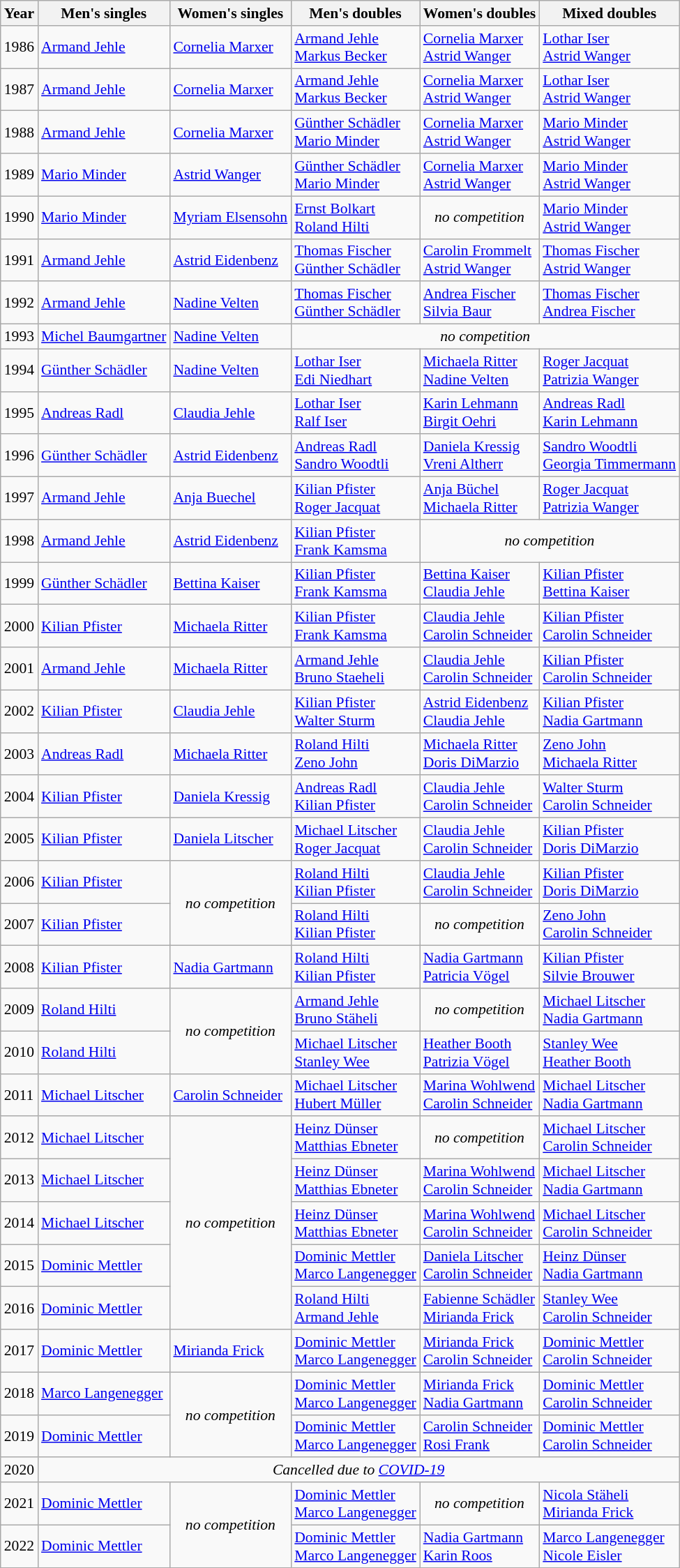<table class=wikitable style="font-size:90%;">
<tr>
<th>Year</th>
<th>Men's singles</th>
<th>Women's singles</th>
<th>Men's doubles</th>
<th>Women's doubles</th>
<th>Mixed doubles</th>
</tr>
<tr>
<td>1986</td>
<td><a href='#'>Armand Jehle</a></td>
<td><a href='#'>Cornelia Marxer</a></td>
<td><a href='#'>Armand Jehle</a><br><a href='#'>Markus Becker</a></td>
<td><a href='#'>Cornelia Marxer</a><br><a href='#'>Astrid Wanger</a></td>
<td><a href='#'>Lothar Iser</a><br><a href='#'>Astrid Wanger</a></td>
</tr>
<tr>
<td>1987</td>
<td><a href='#'>Armand Jehle</a></td>
<td><a href='#'>Cornelia Marxer</a></td>
<td><a href='#'>Armand Jehle</a><br><a href='#'>Markus Becker</a></td>
<td><a href='#'>Cornelia Marxer</a><br><a href='#'>Astrid Wanger</a></td>
<td><a href='#'>Lothar Iser</a><br><a href='#'>Astrid Wanger</a></td>
</tr>
<tr>
<td>1988</td>
<td><a href='#'>Armand Jehle</a></td>
<td><a href='#'>Cornelia Marxer</a></td>
<td><a href='#'>Günther Schädler</a><br><a href='#'>Mario Minder</a></td>
<td><a href='#'>Cornelia Marxer</a><br><a href='#'>Astrid Wanger</a></td>
<td><a href='#'>Mario Minder</a><br><a href='#'>Astrid Wanger</a></td>
</tr>
<tr>
<td>1989</td>
<td><a href='#'>Mario Minder</a></td>
<td><a href='#'>Astrid Wanger</a></td>
<td><a href='#'>Günther Schädler</a><br><a href='#'>Mario Minder</a></td>
<td><a href='#'>Cornelia Marxer</a><br><a href='#'>Astrid Wanger</a></td>
<td><a href='#'>Mario Minder</a><br><a href='#'>Astrid Wanger</a></td>
</tr>
<tr>
<td>1990</td>
<td><a href='#'>Mario Minder</a></td>
<td><a href='#'>Myriam Elsensohn</a></td>
<td><a href='#'>Ernst Bolkart</a><br><a href='#'>Roland Hilti</a></td>
<td align=center><em>no competition</em></td>
<td><a href='#'>Mario Minder</a><br><a href='#'>Astrid Wanger</a></td>
</tr>
<tr>
<td>1991</td>
<td><a href='#'>Armand Jehle</a></td>
<td><a href='#'>Astrid Eidenbenz</a></td>
<td><a href='#'>Thomas Fischer</a><br><a href='#'>Günther Schädler</a></td>
<td><a href='#'>Carolin Frommelt</a><br><a href='#'>Astrid Wanger</a></td>
<td><a href='#'>Thomas Fischer</a><br><a href='#'>Astrid Wanger</a></td>
</tr>
<tr>
<td>1992</td>
<td><a href='#'>Armand Jehle</a></td>
<td><a href='#'>Nadine Velten</a></td>
<td><a href='#'>Thomas Fischer</a><br><a href='#'>Günther Schädler</a></td>
<td><a href='#'>Andrea Fischer</a><br><a href='#'>Silvia Baur</a></td>
<td><a href='#'>Thomas Fischer</a><br><a href='#'>Andrea Fischer</a></td>
</tr>
<tr>
<td>1993</td>
<td><a href='#'>Michel Baumgartner</a></td>
<td><a href='#'>Nadine Velten</a></td>
<td colspan="3" align="center"><em>no competition</em></td>
</tr>
<tr>
<td>1994</td>
<td><a href='#'>Günther Schädler</a></td>
<td><a href='#'>Nadine Velten</a></td>
<td><a href='#'>Lothar Iser</a><br><a href='#'>Edi Niedhart</a></td>
<td><a href='#'>Michaela Ritter</a><br><a href='#'>Nadine Velten</a></td>
<td><a href='#'>Roger Jacquat</a><br><a href='#'>Patrizia Wanger</a></td>
</tr>
<tr>
<td>1995</td>
<td><a href='#'>Andreas Radl</a></td>
<td><a href='#'>Claudia Jehle</a></td>
<td><a href='#'>Lothar Iser</a><br><a href='#'>Ralf Iser</a></td>
<td><a href='#'>Karin Lehmann</a><br><a href='#'>Birgit Oehri</a></td>
<td><a href='#'>Andreas Radl</a><br><a href='#'>Karin Lehmann</a></td>
</tr>
<tr>
<td>1996</td>
<td><a href='#'>Günther Schädler</a></td>
<td><a href='#'>Astrid Eidenbenz</a></td>
<td><a href='#'>Andreas Radl</a><br><a href='#'>Sandro Woodtli</a></td>
<td><a href='#'>Daniela Kressig</a><br><a href='#'>Vreni Altherr</a></td>
<td><a href='#'>Sandro Woodtli</a><br><a href='#'>Georgia Timmermann</a></td>
</tr>
<tr>
<td>1997</td>
<td><a href='#'>Armand Jehle</a></td>
<td><a href='#'>Anja Buechel</a></td>
<td><a href='#'>Kilian Pfister</a><br><a href='#'>Roger Jacquat</a></td>
<td><a href='#'>Anja Büchel</a><br><a href='#'>Michaela Ritter</a></td>
<td><a href='#'>Roger Jacquat</a><br><a href='#'>Patrizia Wanger</a></td>
</tr>
<tr>
<td>1998</td>
<td><a href='#'>Armand Jehle</a></td>
<td><a href='#'>Astrid Eidenbenz</a></td>
<td><a href='#'>Kilian Pfister</a><br><a href='#'>Frank Kamsma</a></td>
<td colspan="2" align="center"><em>no competition</em></td>
</tr>
<tr>
<td>1999</td>
<td><a href='#'>Günther Schädler</a></td>
<td><a href='#'>Bettina Kaiser</a></td>
<td><a href='#'>Kilian Pfister</a><br><a href='#'>Frank Kamsma</a></td>
<td><a href='#'>Bettina Kaiser</a><br><a href='#'>Claudia Jehle</a></td>
<td><a href='#'>Kilian Pfister</a><br><a href='#'>Bettina Kaiser</a></td>
</tr>
<tr>
<td>2000</td>
<td><a href='#'>Kilian Pfister</a></td>
<td><a href='#'>Michaela Ritter</a></td>
<td><a href='#'>Kilian Pfister</a><br><a href='#'>Frank Kamsma</a></td>
<td><a href='#'>Claudia Jehle</a><br><a href='#'>Carolin Schneider</a></td>
<td><a href='#'>Kilian Pfister</a><br><a href='#'>Carolin Schneider</a></td>
</tr>
<tr>
<td>2001</td>
<td><a href='#'>Armand Jehle</a></td>
<td><a href='#'>Michaela Ritter</a></td>
<td><a href='#'>Armand Jehle</a><br><a href='#'>Bruno Staeheli</a></td>
<td><a href='#'>Claudia Jehle</a><br><a href='#'>Carolin Schneider</a></td>
<td><a href='#'>Kilian Pfister</a><br><a href='#'>Carolin Schneider</a></td>
</tr>
<tr>
<td>2002</td>
<td><a href='#'>Kilian Pfister</a></td>
<td><a href='#'>Claudia Jehle</a></td>
<td><a href='#'>Kilian Pfister</a><br><a href='#'>Walter Sturm</a></td>
<td><a href='#'>Astrid Eidenbenz</a><br><a href='#'>Claudia Jehle</a></td>
<td><a href='#'>Kilian Pfister</a><br><a href='#'>Nadia Gartmann</a></td>
</tr>
<tr>
<td>2003</td>
<td><a href='#'>Andreas Radl</a></td>
<td><a href='#'>Michaela Ritter</a></td>
<td><a href='#'>Roland Hilti</a><br><a href='#'>Zeno John</a></td>
<td><a href='#'>Michaela Ritter</a><br><a href='#'>Doris DiMarzio</a></td>
<td><a href='#'>Zeno John</a><br><a href='#'>Michaela Ritter</a></td>
</tr>
<tr>
<td>2004</td>
<td><a href='#'>Kilian Pfister</a></td>
<td><a href='#'>Daniela Kressig</a></td>
<td><a href='#'>Andreas Radl</a><br><a href='#'>Kilian Pfister</a></td>
<td><a href='#'>Claudia Jehle</a><br><a href='#'>Carolin Schneider</a></td>
<td><a href='#'>Walter Sturm</a><br><a href='#'>Carolin Schneider</a></td>
</tr>
<tr>
<td>2005</td>
<td><a href='#'>Kilian Pfister</a></td>
<td><a href='#'>Daniela Litscher</a></td>
<td><a href='#'>Michael Litscher</a><br><a href='#'>Roger Jacquat</a></td>
<td><a href='#'>Claudia Jehle</a><br><a href='#'>Carolin Schneider</a></td>
<td><a href='#'>Kilian Pfister</a><br><a href='#'>Doris DiMarzio</a></td>
</tr>
<tr>
<td>2006</td>
<td><a href='#'>Kilian Pfister</a></td>
<td rowspan="2" align="center"><em>no competition</em></td>
<td><a href='#'>Roland Hilti</a><br><a href='#'>Kilian Pfister</a></td>
<td><a href='#'>Claudia Jehle</a><br><a href='#'>Carolin Schneider</a></td>
<td><a href='#'>Kilian Pfister</a><br><a href='#'>Doris DiMarzio</a></td>
</tr>
<tr>
<td>2007</td>
<td><a href='#'>Kilian Pfister</a></td>
<td><a href='#'>Roland Hilti</a><br><a href='#'>Kilian Pfister</a></td>
<td align=center><em>no competition</em></td>
<td><a href='#'>Zeno John</a><br><a href='#'>Carolin Schneider</a></td>
</tr>
<tr>
<td>2008</td>
<td><a href='#'>Kilian Pfister</a></td>
<td><a href='#'>Nadia Gartmann</a></td>
<td><a href='#'>Roland Hilti</a><br><a href='#'>Kilian Pfister</a></td>
<td><a href='#'>Nadia Gartmann</a> <br> <a href='#'>Patricia Vögel</a></td>
<td><a href='#'>Kilian Pfister</a><br><a href='#'>Silvie Brouwer</a></td>
</tr>
<tr>
<td>2009</td>
<td><a href='#'>Roland Hilti</a></td>
<td rowspan="2" align="center"><em>no competition</em></td>
<td><a href='#'>Armand Jehle</a><br><a href='#'>Bruno Stäheli</a></td>
<td align=center><em>no competition</em></td>
<td><a href='#'>Michael Litscher</a><br><a href='#'>Nadia Gartmann</a></td>
</tr>
<tr>
<td>2010</td>
<td><a href='#'>Roland Hilti</a></td>
<td><a href='#'>Michael Litscher</a><br><a href='#'>Stanley Wee</a></td>
<td><a href='#'>Heather Booth</a> <br> <a href='#'>Patrizia Vögel</a></td>
<td><a href='#'>Stanley Wee</a><br><a href='#'>Heather Booth</a></td>
</tr>
<tr>
<td>2011</td>
<td><a href='#'>Michael Litscher</a></td>
<td><a href='#'>Carolin Schneider</a></td>
<td><a href='#'>Michael Litscher</a><br><a href='#'>Hubert Müller</a></td>
<td><a href='#'>Marina Wohlwend</a><br><a href='#'>Carolin Schneider</a></td>
<td><a href='#'>Michael Litscher</a><br><a href='#'>Nadia Gartmann</a></td>
</tr>
<tr>
<td>2012</td>
<td><a href='#'>Michael Litscher</a></td>
<td rowspan=5; align=center><em>no competition</em></td>
<td><a href='#'>Heinz Dünser</a><br><a href='#'>Matthias Ebneter</a></td>
<td align=center><em>no competition</em></td>
<td><a href='#'>Michael Litscher</a><br><a href='#'>Carolin Schneider</a></td>
</tr>
<tr>
<td>2013</td>
<td><a href='#'>Michael Litscher</a></td>
<td><a href='#'>Heinz Dünser</a><br><a href='#'>Matthias Ebneter</a></td>
<td><a href='#'>Marina Wohlwend</a><br><a href='#'>Carolin Schneider</a></td>
<td><a href='#'>Michael Litscher</a><br><a href='#'>Nadia Gartmann</a></td>
</tr>
<tr>
<td>2014</td>
<td><a href='#'>Michael Litscher</a></td>
<td><a href='#'>Heinz Dünser</a><br><a href='#'>Matthias Ebneter</a></td>
<td><a href='#'>Marina Wohlwend</a><br><a href='#'>Carolin Schneider</a></td>
<td><a href='#'>Michael Litscher</a><br><a href='#'>Carolin Schneider</a></td>
</tr>
<tr>
<td>2015</td>
<td><a href='#'>Dominic Mettler</a></td>
<td><a href='#'>Dominic Mettler</a><br><a href='#'>Marco Langenegger</a></td>
<td><a href='#'>Daniela Litscher</a><br><a href='#'>Carolin Schneider</a></td>
<td><a href='#'>Heinz Dünser</a><br><a href='#'>Nadia Gartmann</a></td>
</tr>
<tr>
<td>2016</td>
<td><a href='#'>Dominic Mettler</a></td>
<td><a href='#'>Roland Hilti</a><br><a href='#'>Armand Jehle</a></td>
<td><a href='#'>Fabienne Schädler</a><br><a href='#'>Mirianda Frick</a></td>
<td><a href='#'>Stanley Wee</a><br><a href='#'>Carolin Schneider</a></td>
</tr>
<tr>
<td>2017</td>
<td><a href='#'>Dominic Mettler</a></td>
<td><a href='#'>Mirianda Frick</a></td>
<td><a href='#'>Dominic Mettler</a><br><a href='#'>Marco Langenegger</a></td>
<td><a href='#'>Mirianda Frick</a><br><a href='#'>Carolin Schneider</a></td>
<td><a href='#'>Dominic Mettler</a><br><a href='#'>Carolin Schneider</a></td>
</tr>
<tr>
<td>2018</td>
<td><a href='#'>Marco Langenegger</a></td>
<td rowspan=2; align=center><em>no competition</em></td>
<td><a href='#'>Dominic Mettler</a><br><a href='#'>Marco Langenegger</a></td>
<td><a href='#'>Mirianda Frick</a><br><a href='#'>Nadia Gartmann</a></td>
<td><a href='#'>Dominic Mettler</a><br><a href='#'>Carolin Schneider</a></td>
</tr>
<tr>
<td>2019</td>
<td><a href='#'>Dominic Mettler</a></td>
<td><a href='#'>Dominic Mettler</a><br><a href='#'>Marco Langenegger</a></td>
<td><a href='#'>Carolin Schneider</a><br><a href='#'>Rosi Frank</a></td>
<td><a href='#'>Dominic Mettler</a><br><a href='#'>Carolin Schneider</a></td>
</tr>
<tr>
<td>2020</td>
<td colspan="5"; align=center><em>Cancelled due to <a href='#'>COVID-19</a></em></td>
</tr>
<tr>
<td>2021</td>
<td><a href='#'>Dominic Mettler</a></td>
<td rowspan="2"; align=center><em>no competition</em></td>
<td><a href='#'>Dominic Mettler</a><br><a href='#'>Marco Langenegger</a></td>
<td align=center><em>no competition</em></td>
<td><a href='#'>Nicola Stäheli</a><br><a href='#'>Mirianda Frick</a></td>
</tr>
<tr>
<td>2022</td>
<td><a href='#'>Dominic Mettler</a></td>
<td><a href='#'>Dominic Mettler</a><br><a href='#'>Marco Langenegger</a></td>
<td><a href='#'>Nadia Gartmann</a><br><a href='#'>Karin Roos</a></td>
<td><a href='#'>Marco Langenegger</a><br><a href='#'>Nicole Eisler</a></td>
</tr>
</table>
